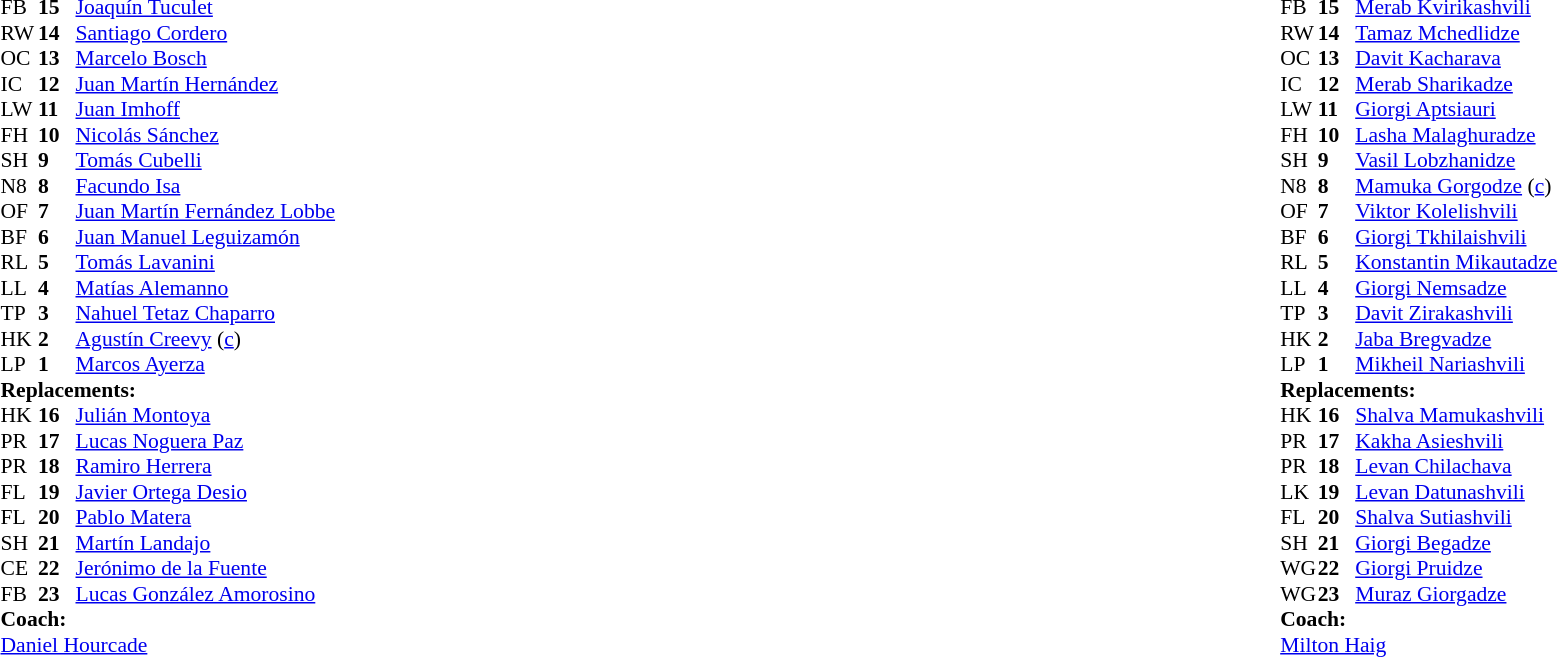<table style="width:100%">
<tr>
<td style="vertical-align:top; width:50%"><br><table style="font-size: 90%" cellspacing="0" cellpadding="0">
<tr>
<th width="25"></th>
<th width="25"></th>
</tr>
<tr>
<td>FB</td>
<td><strong>15</strong></td>
<td><a href='#'>Joaquín Tuculet</a></td>
</tr>
<tr>
<td>RW</td>
<td><strong>14</strong></td>
<td><a href='#'>Santiago Cordero</a></td>
</tr>
<tr>
<td>OC</td>
<td><strong>13</strong></td>
<td><a href='#'>Marcelo Bosch</a></td>
</tr>
<tr>
<td>IC</td>
<td><strong>12</strong></td>
<td><a href='#'>Juan Martín Hernández</a></td>
<td></td>
<td></td>
</tr>
<tr>
<td>LW</td>
<td><strong>11</strong></td>
<td><a href='#'>Juan Imhoff</a></td>
</tr>
<tr>
<td>FH</td>
<td><strong>10</strong></td>
<td><a href='#'>Nicolás Sánchez</a></td>
<td></td>
<td></td>
</tr>
<tr>
<td>SH</td>
<td><strong>9</strong></td>
<td><a href='#'>Tomás Cubelli</a></td>
<td></td>
<td></td>
</tr>
<tr>
<td>N8</td>
<td><strong>8</strong></td>
<td><a href='#'>Facundo Isa</a></td>
</tr>
<tr>
<td>OF</td>
<td><strong>7</strong></td>
<td><a href='#'>Juan Martín Fernández Lobbe</a></td>
<td></td>
<td></td>
</tr>
<tr>
<td>BF</td>
<td><strong>6</strong></td>
<td><a href='#'>Juan Manuel Leguizamón</a></td>
<td></td>
<td></td>
</tr>
<tr>
<td>RL</td>
<td><strong>5</strong></td>
<td><a href='#'>Tomás Lavanini</a></td>
</tr>
<tr>
<td>LL</td>
<td><strong>4</strong></td>
<td><a href='#'>Matías Alemanno</a></td>
</tr>
<tr>
<td>TP</td>
<td><strong>3</strong></td>
<td><a href='#'>Nahuel Tetaz Chaparro</a></td>
<td></td>
<td></td>
</tr>
<tr>
<td>HK</td>
<td><strong>2</strong></td>
<td><a href='#'>Agustín Creevy</a> (<a href='#'>c</a>)</td>
<td></td>
<td></td>
</tr>
<tr>
<td>LP</td>
<td><strong>1</strong></td>
<td><a href='#'>Marcos Ayerza</a></td>
<td></td>
<td></td>
</tr>
<tr>
<td colspan=3><strong>Replacements:</strong></td>
</tr>
<tr>
<td>HK</td>
<td><strong>16</strong></td>
<td><a href='#'>Julián Montoya</a></td>
<td></td>
<td></td>
</tr>
<tr>
<td>PR</td>
<td><strong>17</strong></td>
<td><a href='#'>Lucas Noguera Paz</a></td>
<td></td>
<td></td>
</tr>
<tr>
<td>PR</td>
<td><strong>18</strong></td>
<td><a href='#'>Ramiro Herrera</a></td>
<td></td>
<td></td>
</tr>
<tr>
<td>FL</td>
<td><strong>19</strong></td>
<td><a href='#'>Javier Ortega Desio</a></td>
<td></td>
<td></td>
</tr>
<tr>
<td>FL</td>
<td><strong>20</strong></td>
<td><a href='#'>Pablo Matera</a></td>
<td></td>
<td></td>
</tr>
<tr>
<td>SH</td>
<td><strong>21</strong></td>
<td><a href='#'>Martín Landajo</a></td>
<td></td>
<td></td>
</tr>
<tr>
<td>CE</td>
<td><strong>22</strong></td>
<td><a href='#'>Jerónimo de la Fuente</a></td>
<td></td>
<td></td>
</tr>
<tr>
<td>FB</td>
<td><strong>23</strong></td>
<td><a href='#'>Lucas González Amorosino</a></td>
<td></td>
<td></td>
</tr>
<tr>
<td colspan=3><strong>Coach:</strong></td>
</tr>
<tr>
<td colspan="4"> <a href='#'>Daniel Hourcade</a></td>
</tr>
</table>
</td>
<td style="vertical-align:top"></td>
<td style="vertical-align:top; width:50%"><br><table style="font-size: 90%" cellspacing="0" cellpadding="0" align="center">
<tr>
<th width="25"></th>
<th width="25"></th>
</tr>
<tr>
<td>FB</td>
<td><strong>15</strong></td>
<td><a href='#'>Merab Kvirikashvili</a></td>
<td></td>
<td></td>
</tr>
<tr>
<td>RW</td>
<td><strong>14</strong></td>
<td><a href='#'>Tamaz Mchedlidze</a></td>
<td></td>
<td></td>
</tr>
<tr>
<td>OC</td>
<td><strong>13</strong></td>
<td><a href='#'>Davit Kacharava</a></td>
</tr>
<tr>
<td>IC</td>
<td><strong>12</strong></td>
<td><a href='#'>Merab Sharikadze</a></td>
</tr>
<tr>
<td>LW</td>
<td><strong>11</strong></td>
<td><a href='#'>Giorgi Aptsiauri</a></td>
</tr>
<tr>
<td>FH</td>
<td><strong>10</strong></td>
<td><a href='#'>Lasha Malaghuradze</a></td>
</tr>
<tr>
<td>SH</td>
<td><strong>9</strong></td>
<td><a href='#'>Vasil Lobzhanidze</a></td>
<td></td>
<td></td>
</tr>
<tr>
<td>N8</td>
<td><strong>8</strong></td>
<td><a href='#'>Mamuka Gorgodze</a> (<a href='#'>c</a>)</td>
<td></td>
</tr>
<tr>
<td>OF</td>
<td><strong>7</strong></td>
<td><a href='#'>Viktor Kolelishvili</a></td>
<td></td>
<td></td>
</tr>
<tr>
<td>BF</td>
<td><strong>6</strong></td>
<td><a href='#'>Giorgi Tkhilaishvili</a></td>
</tr>
<tr>
<td>RL</td>
<td><strong>5</strong></td>
<td><a href='#'>Konstantin Mikautadze</a></td>
<td></td>
<td></td>
</tr>
<tr>
<td>LL</td>
<td><strong>4</strong></td>
<td><a href='#'>Giorgi Nemsadze</a></td>
</tr>
<tr>
<td>TP</td>
<td><strong>3</strong></td>
<td><a href='#'>Davit Zirakashvili</a></td>
<td></td>
<td></td>
</tr>
<tr>
<td>HK</td>
<td><strong>2</strong></td>
<td><a href='#'>Jaba Bregvadze</a></td>
<td></td>
<td></td>
</tr>
<tr>
<td>LP</td>
<td><strong>1</strong></td>
<td><a href='#'>Mikheil Nariashvili</a></td>
<td></td>
<td></td>
</tr>
<tr>
<td colspan=3><strong>Replacements:</strong></td>
</tr>
<tr>
<td>HK</td>
<td><strong>16</strong></td>
<td><a href='#'>Shalva Mamukashvili</a></td>
<td></td>
<td></td>
</tr>
<tr>
<td>PR</td>
<td><strong>17</strong></td>
<td><a href='#'>Kakha Asieshvili</a></td>
<td></td>
<td></td>
</tr>
<tr>
<td>PR</td>
<td><strong>18</strong></td>
<td><a href='#'>Levan Chilachava</a></td>
<td></td>
<td></td>
</tr>
<tr>
<td>LK</td>
<td><strong>19</strong></td>
<td><a href='#'>Levan Datunashvili</a></td>
<td></td>
<td></td>
</tr>
<tr>
<td>FL</td>
<td><strong>20</strong></td>
<td><a href='#'>Shalva Sutiashvili</a></td>
<td></td>
<td></td>
</tr>
<tr>
<td>SH</td>
<td><strong>21</strong></td>
<td><a href='#'>Giorgi Begadze</a></td>
<td></td>
<td></td>
</tr>
<tr>
<td>WG</td>
<td><strong>22</strong></td>
<td><a href='#'>Giorgi Pruidze</a></td>
<td></td>
<td></td>
</tr>
<tr>
<td>WG</td>
<td><strong>23</strong></td>
<td><a href='#'>Muraz Giorgadze</a></td>
<td></td>
<td></td>
</tr>
<tr>
<td colspan=3><strong>Coach:</strong></td>
</tr>
<tr>
<td colspan="4"> <a href='#'>Milton Haig</a></td>
</tr>
</table>
</td>
</tr>
</table>
